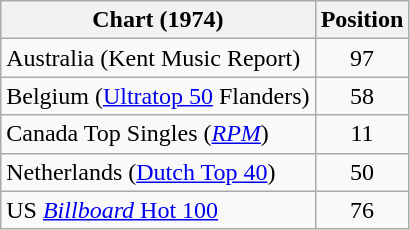<table class="wikitable sortable">
<tr>
<th>Chart (1974)</th>
<th>Position</th>
</tr>
<tr>
<td>Australia (Kent Music Report)</td>
<td align="center">97</td>
</tr>
<tr>
<td>Belgium (<a href='#'>Ultratop 50</a> Flanders)</td>
<td align="center">58</td>
</tr>
<tr>
<td>Canada Top Singles (<em><a href='#'>RPM</a></em>)</td>
<td align="center">11</td>
</tr>
<tr>
<td>Netherlands (<a href='#'>Dutch Top 40</a>)</td>
<td align="center">50</td>
</tr>
<tr>
<td>US <a href='#'><em>Billboard</em> Hot 100</a></td>
<td align="center">76</td>
</tr>
</table>
